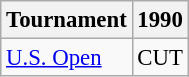<table class="wikitable" style="font-size:95%;text-align:center;">
<tr>
<th>Tournament</th>
<th>1990</th>
</tr>
<tr>
<td align=left><a href='#'>U.S. Open</a></td>
<td>CUT</td>
</tr>
</table>
